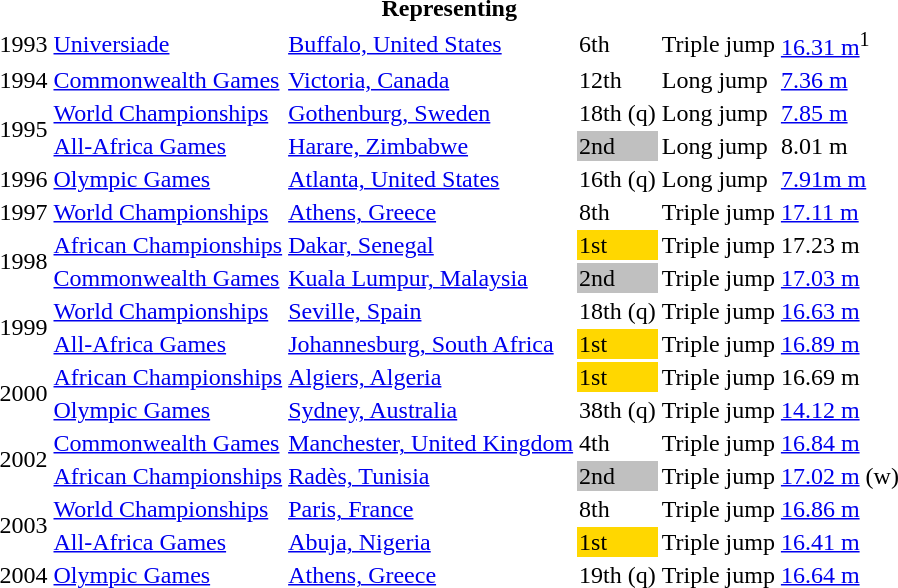<table>
<tr>
<th colspan="6">Representing </th>
</tr>
<tr>
<td>1993</td>
<td><a href='#'>Universiade</a></td>
<td><a href='#'>Buffalo, United States</a></td>
<td>6th</td>
<td>Triple jump</td>
<td><a href='#'>16.31 m</a><sup>1</sup></td>
</tr>
<tr>
<td>1994</td>
<td><a href='#'>Commonwealth Games</a></td>
<td><a href='#'>Victoria, Canada</a></td>
<td>12th</td>
<td>Long jump</td>
<td><a href='#'>7.36 m</a></td>
</tr>
<tr>
<td rowspan=2>1995</td>
<td><a href='#'>World Championships</a></td>
<td><a href='#'>Gothenburg, Sweden</a></td>
<td>18th (q)</td>
<td>Long jump</td>
<td><a href='#'>7.85 m</a></td>
</tr>
<tr>
<td><a href='#'>All-Africa Games</a></td>
<td><a href='#'>Harare, Zimbabwe</a></td>
<td bgcolor=silver>2nd</td>
<td>Long jump</td>
<td>8.01 m</td>
</tr>
<tr>
<td>1996</td>
<td><a href='#'>Olympic Games</a></td>
<td><a href='#'>Atlanta, United States</a></td>
<td>16th (q)</td>
<td>Long jump</td>
<td><a href='#'>7.91m m</a></td>
</tr>
<tr>
<td>1997</td>
<td><a href='#'>World Championships</a></td>
<td><a href='#'>Athens, Greece</a></td>
<td>8th</td>
<td>Triple jump</td>
<td><a href='#'>17.11 m</a></td>
</tr>
<tr>
<td rowspan=2>1998</td>
<td><a href='#'>African Championships</a></td>
<td><a href='#'>Dakar, Senegal</a></td>
<td bgcolor=Gold>1st</td>
<td>Triple jump</td>
<td>17.23 m</td>
</tr>
<tr>
<td><a href='#'>Commonwealth Games</a></td>
<td><a href='#'>Kuala Lumpur, Malaysia</a></td>
<td bgcolor=Silver>2nd</td>
<td>Triple jump</td>
<td><a href='#'>17.03 m</a></td>
</tr>
<tr>
<td rowspan=2>1999</td>
<td><a href='#'>World Championships</a></td>
<td><a href='#'>Seville, Spain</a></td>
<td>18th (q)</td>
<td>Triple jump</td>
<td><a href='#'>16.63 m</a></td>
</tr>
<tr>
<td><a href='#'>All-Africa Games</a></td>
<td><a href='#'>Johannesburg, South Africa</a></td>
<td bgcolor=gold>1st</td>
<td>Triple jump</td>
<td><a href='#'>16.89 m</a></td>
</tr>
<tr>
<td rowspan=2>2000</td>
<td><a href='#'>African Championships</a></td>
<td><a href='#'>Algiers, Algeria</a></td>
<td bgcolor=gold>1st</td>
<td>Triple jump</td>
<td>16.69 m</td>
</tr>
<tr>
<td><a href='#'>Olympic Games</a></td>
<td><a href='#'>Sydney, Australia</a></td>
<td>38th (q)</td>
<td>Triple jump</td>
<td><a href='#'>14.12 m</a></td>
</tr>
<tr>
<td rowspan=2>2002</td>
<td><a href='#'>Commonwealth Games</a></td>
<td><a href='#'>Manchester, United Kingdom</a></td>
<td>4th</td>
<td>Triple jump</td>
<td><a href='#'>16.84 m</a></td>
</tr>
<tr>
<td><a href='#'>African Championships</a></td>
<td><a href='#'>Radès, Tunisia</a></td>
<td bgcolor=silver>2nd</td>
<td>Triple jump</td>
<td><a href='#'>17.02 m</a> (w)</td>
</tr>
<tr>
<td rowspan=2>2003</td>
<td><a href='#'>World Championships</a></td>
<td><a href='#'>Paris, France</a></td>
<td>8th</td>
<td>Triple jump</td>
<td><a href='#'>16.86 m</a></td>
</tr>
<tr>
<td><a href='#'>All-Africa Games</a></td>
<td><a href='#'>Abuja, Nigeria</a></td>
<td bgcolor=gold>1st</td>
<td>Triple jump</td>
<td><a href='#'>16.41 m</a></td>
</tr>
<tr>
<td>2004</td>
<td><a href='#'>Olympic Games</a></td>
<td><a href='#'>Athens, Greece</a></td>
<td>19th (q)</td>
<td>Triple jump</td>
<td><a href='#'>16.64 m</a></td>
</tr>
</table>
